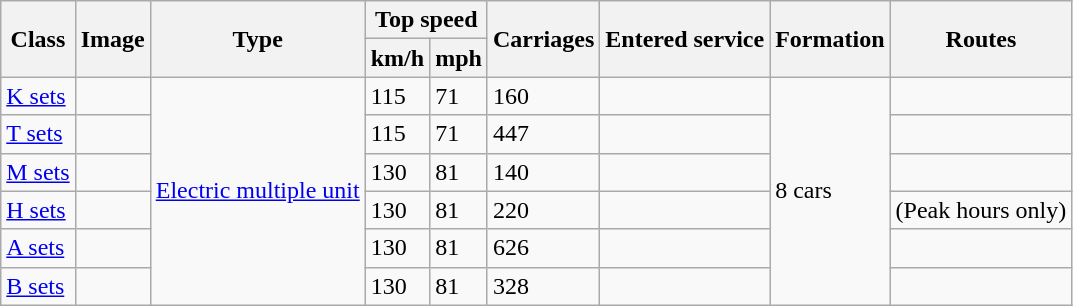<table class="wikitable sortable">
<tr>
<th rowspan="2">Class</th>
<th rowspan="2">Image</th>
<th rowspan="2">Type</th>
<th colspan="2">Top speed</th>
<th rowspan="2">Carriages</th>
<th rowspan="2">Entered service</th>
<th rowspan="2">Formation</th>
<th rowspan="2" class="unsortable">Routes</th>
</tr>
<tr>
<th>km/h</th>
<th>mph</th>
</tr>
<tr>
<td><a href='#'>K sets</a></td>
<td></td>
<td rowspan="6"><a href='#'>Electric multiple unit</a></td>
<td>115</td>
<td>71</td>
<td>160</td>
<td></td>
<td rowspan="6">8 cars</td>
<td></td>
</tr>
<tr>
<td><a href='#'>T sets</a></td>
<td></td>
<td>115</td>
<td>71</td>
<td>447</td>
<td></td>
<td></td>
</tr>
<tr>
<td><a href='#'>M sets</a></td>
<td></td>
<td>130</td>
<td>81</td>
<td>140</td>
<td></td>
<td></td>
</tr>
<tr>
<td><a href='#'>H sets</a></td>
<td></td>
<td>130</td>
<td>81</td>
<td>220</td>
<td></td>
<td>(Peak hours only)<br></td>
</tr>
<tr>
<td><a href='#'>A sets</a></td>
<td></td>
<td>130</td>
<td>81</td>
<td>626</td>
<td></td>
<td></td>
</tr>
<tr>
<td><a href='#'>B sets</a></td>
<td></td>
<td>130</td>
<td>81</td>
<td>328</td>
<td></td>
<td></td>
</tr>
</table>
